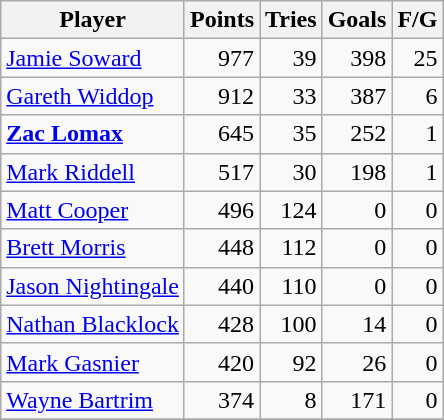<table class="wikitable" style="text-align:right;">
<tr>
<th>Player</th>
<th>Points</th>
<th>Tries</th>
<th>Goals</th>
<th>F/G</th>
</tr>
<tr>
<td align=left><a href='#'>Jamie Soward</a></td>
<td>977</td>
<td>39</td>
<td>398</td>
<td>25</td>
</tr>
<tr>
<td align=left><a href='#'>Gareth Widdop</a></td>
<td>912</td>
<td>33</td>
<td>387</td>
<td>6</td>
</tr>
<tr>
<td align=left><strong><a href='#'>Zac Lomax</a></strong></td>
<td>645</td>
<td>35</td>
<td>252</td>
<td>1</td>
</tr>
<tr>
<td align=left><a href='#'>Mark Riddell</a></td>
<td>517</td>
<td>30</td>
<td>198</td>
<td>1</td>
</tr>
<tr>
<td align=left><a href='#'>Matt Cooper</a></td>
<td>496</td>
<td>124</td>
<td>0</td>
<td>0</td>
</tr>
<tr>
<td align=left><a href='#'>Brett Morris</a></td>
<td>448</td>
<td>112</td>
<td>0</td>
<td>0</td>
</tr>
<tr>
<td align=left><a href='#'>Jason Nightingale</a></td>
<td>440</td>
<td>110</td>
<td>0</td>
<td>0</td>
</tr>
<tr>
<td align=left><a href='#'>Nathan Blacklock</a></td>
<td>428</td>
<td>100</td>
<td>14</td>
<td>0</td>
</tr>
<tr>
<td align=left><a href='#'>Mark Gasnier</a></td>
<td>420</td>
<td>92</td>
<td>26</td>
<td>0</td>
</tr>
<tr>
<td align=left><a href='#'>Wayne Bartrim</a></td>
<td>374</td>
<td>8</td>
<td>171</td>
<td>0</td>
</tr>
<tr>
</tr>
</table>
